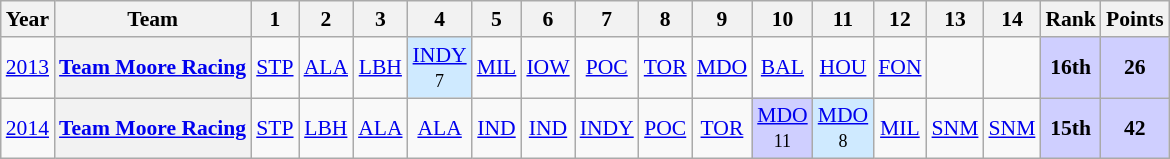<table class="wikitable" style="text-align:center; font-size:90%">
<tr>
<th>Year</th>
<th>Team</th>
<th>1</th>
<th>2</th>
<th>3</th>
<th>4</th>
<th>5</th>
<th>6</th>
<th>7</th>
<th>8</th>
<th>9</th>
<th>10</th>
<th>11</th>
<th>12</th>
<th>13</th>
<th>14</th>
<th>Rank</th>
<th>Points</th>
</tr>
<tr>
<td><a href='#'>2013</a></td>
<th><a href='#'>Team Moore Racing</a></th>
<td><a href='#'>STP</a></td>
<td><a href='#'>ALA</a></td>
<td><a href='#'>LBH</a></td>
<td style="background:#CFEAFF;"><a href='#'>INDY</a><br><small>7</small></td>
<td><a href='#'>MIL</a></td>
<td><a href='#'>IOW</a></td>
<td><a href='#'>POC</a></td>
<td><a href='#'>TOR</a></td>
<td><a href='#'>MDO</a></td>
<td><a href='#'>BAL</a></td>
<td><a href='#'>HOU</a></td>
<td><a href='#'>FON</a></td>
<td></td>
<td></td>
<td style="background:#CFCFFF;"><strong>16th</strong></td>
<td style="background:#CFCFFF;"><strong>26</strong></td>
</tr>
<tr>
<td><a href='#'>2014</a></td>
<th><a href='#'>Team Moore Racing</a></th>
<td><a href='#'>STP</a></td>
<td><a href='#'>LBH</a></td>
<td><a href='#'>ALA</a></td>
<td><a href='#'>ALA</a></td>
<td><a href='#'>IND</a></td>
<td><a href='#'>IND</a></td>
<td><a href='#'>INDY</a></td>
<td><a href='#'>POC</a></td>
<td><a href='#'>TOR</a></td>
<td style="background:#CFCFFF;"><a href='#'>MDO</a><br><small>11</small></td>
<td style="background:#CFEAFF;"><a href='#'>MDO</a><br><small>8</small></td>
<td><a href='#'>MIL</a></td>
<td><a href='#'>SNM</a></td>
<td><a href='#'>SNM</a></td>
<td style="background:#CFCFFF;"><strong>15th</strong></td>
<td style="background:#CFCFFF;"><strong>42</strong></td>
</tr>
</table>
